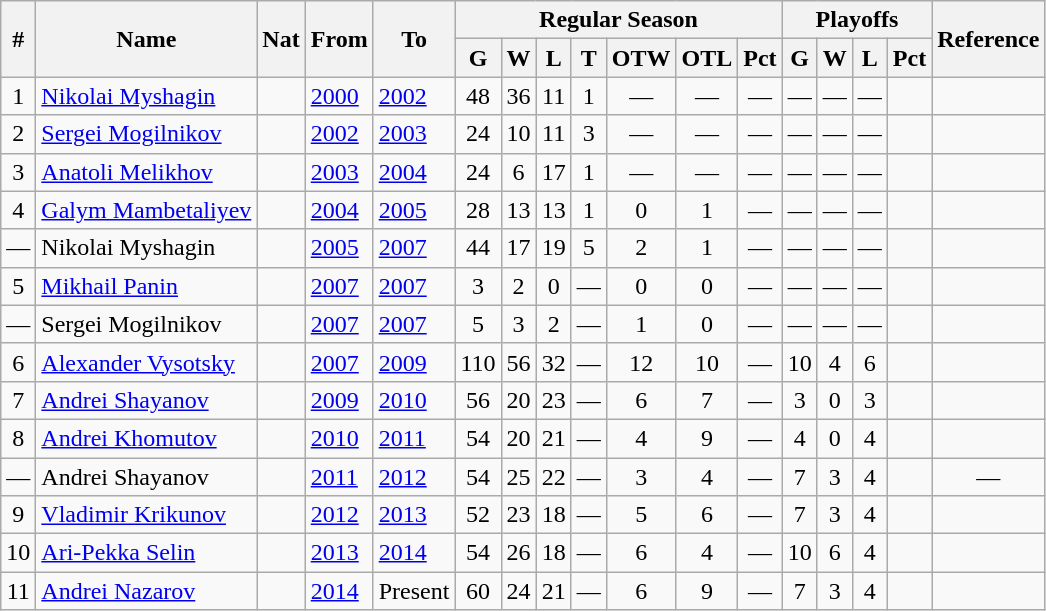<table class="wikitable" style="text-align: center">
<tr>
<th rowspan="2">#</th>
<th rowspan="2">Name</th>
<th rowspan="2">Nat</th>
<th rowspan="2">From</th>
<th rowspan="2">To</th>
<th colspan="7">Regular Season</th>
<th colspan="4">Playoffs</th>
<th rowspan="2">Reference</th>
</tr>
<tr>
<th>G</th>
<th>W</th>
<th>L</th>
<th>T</th>
<th>OTW</th>
<th>OTL</th>
<th>Pct</th>
<th>G</th>
<th>W</th>
<th>L</th>
<th>Pct</th>
</tr>
<tr>
<td align=center>1</td>
<td align=left><a href='#'>Nikolai Myshagin</a></td>
<td></td>
<td align=left><a href='#'>2000</a></td>
<td align=left><a href='#'>2002</a></td>
<td>48</td>
<td>36</td>
<td>11</td>
<td>1</td>
<td>—</td>
<td>—</td>
<td>—</td>
<td>—</td>
<td>—</td>
<td>—</td>
<td></td>
<td></td>
</tr>
<tr>
<td align=center>2</td>
<td align=left><a href='#'>Sergei Mogilnikov</a></td>
<td></td>
<td align=left><a href='#'>2002</a></td>
<td align=left><a href='#'>2003</a></td>
<td>24</td>
<td>10</td>
<td>11</td>
<td>3</td>
<td>—</td>
<td>—</td>
<td>—</td>
<td>—</td>
<td>—</td>
<td>—</td>
<td></td>
<td></td>
</tr>
<tr>
<td align=center>3</td>
<td align=left><a href='#'>Anatoli Melikhov</a></td>
<td></td>
<td align=left><a href='#'>2003</a></td>
<td align=left><a href='#'>2004</a></td>
<td>24</td>
<td>6</td>
<td>17</td>
<td>1</td>
<td>—</td>
<td>—</td>
<td>—</td>
<td>—</td>
<td>—</td>
<td>—</td>
<td></td>
<td></td>
</tr>
<tr>
<td align=center>4</td>
<td align=left><a href='#'>Galym Mambetaliyev</a></td>
<td></td>
<td align=left><a href='#'>2004</a></td>
<td align=left><a href='#'>2005</a></td>
<td>28</td>
<td>13</td>
<td>13</td>
<td>1</td>
<td>0</td>
<td>1</td>
<td>—</td>
<td>—</td>
<td>—</td>
<td>—</td>
<td></td>
<td></td>
</tr>
<tr>
<td align=center>—</td>
<td align=left>Nikolai Myshagin</td>
<td></td>
<td align=left><a href='#'>2005</a></td>
<td align=left><a href='#'>2007</a></td>
<td>44</td>
<td>17</td>
<td>19</td>
<td>5</td>
<td>2</td>
<td>1</td>
<td>—</td>
<td>—</td>
<td>—</td>
<td>—</td>
<td></td>
<td></td>
</tr>
<tr>
<td align=center>5</td>
<td align=left><a href='#'>Mikhail Panin</a></td>
<td></td>
<td align=left><a href='#'>2007</a></td>
<td align=left><a href='#'>2007</a></td>
<td>3</td>
<td>2</td>
<td>0</td>
<td>—</td>
<td>0</td>
<td>0</td>
<td>—</td>
<td>—</td>
<td>—</td>
<td>—</td>
<td></td>
<td></td>
</tr>
<tr>
<td align=center>—</td>
<td align=left>Sergei Mogilnikov</td>
<td></td>
<td align=left><a href='#'>2007</a></td>
<td align=left><a href='#'>2007</a></td>
<td>5</td>
<td>3</td>
<td>2</td>
<td>—</td>
<td>1</td>
<td>0</td>
<td>—</td>
<td>—</td>
<td>—</td>
<td>—</td>
<td></td>
<td></td>
</tr>
<tr>
<td align=center>6</td>
<td align=left><a href='#'>Alexander Vysotsky</a></td>
<td></td>
<td align=left><a href='#'>2007</a></td>
<td align=left><a href='#'>2009</a></td>
<td>110</td>
<td>56</td>
<td>32</td>
<td>—</td>
<td>12</td>
<td>10</td>
<td>—</td>
<td>10</td>
<td>4</td>
<td>6</td>
<td></td>
<td></td>
</tr>
<tr>
<td align=center>7</td>
<td align=left><a href='#'>Andrei Shayanov</a></td>
<td></td>
<td align=left><a href='#'>2009</a></td>
<td align=left><a href='#'>2010</a></td>
<td>56</td>
<td>20</td>
<td>23</td>
<td>—</td>
<td>6</td>
<td>7</td>
<td>—</td>
<td>3</td>
<td>0</td>
<td>3</td>
<td></td>
<td></td>
</tr>
<tr>
<td align=center>8</td>
<td align=left><a href='#'>Andrei Khomutov</a></td>
<td></td>
<td align=left><a href='#'>2010</a></td>
<td align=left><a href='#'>2011</a></td>
<td>54</td>
<td>20</td>
<td>21</td>
<td>—</td>
<td>4</td>
<td>9</td>
<td>—</td>
<td>4</td>
<td>0</td>
<td>4</td>
<td></td>
<td></td>
</tr>
<tr>
<td align=center>—</td>
<td align=left>Andrei Shayanov</td>
<td></td>
<td align=left><a href='#'>2011</a></td>
<td align=left><a href='#'>2012</a></td>
<td>54</td>
<td>25</td>
<td>22</td>
<td>—</td>
<td>3</td>
<td>4</td>
<td>—</td>
<td>7</td>
<td>3</td>
<td>4</td>
<td></td>
<td>—</td>
</tr>
<tr>
<td align=center>9</td>
<td align=left><a href='#'>Vladimir Krikunov</a></td>
<td></td>
<td align=left><a href='#'>2012</a></td>
<td align=left><a href='#'>2013</a></td>
<td>52</td>
<td>23</td>
<td>18</td>
<td>—</td>
<td>5</td>
<td>6</td>
<td>—</td>
<td>7</td>
<td>3</td>
<td>4</td>
<td></td>
<td></td>
</tr>
<tr>
<td align=center>10</td>
<td align=left><a href='#'>Ari-Pekka Selin</a></td>
<td></td>
<td align=left><a href='#'>2013</a></td>
<td align=left><a href='#'>2014</a></td>
<td>54</td>
<td>26</td>
<td>18</td>
<td>—</td>
<td>6</td>
<td>4</td>
<td>—</td>
<td>10</td>
<td>6</td>
<td>4</td>
<td></td>
<td></td>
</tr>
<tr>
<td align=center>11</td>
<td align=left><a href='#'>Andrei Nazarov</a></td>
<td></td>
<td align=left><a href='#'>2014</a></td>
<td align=left>Present</td>
<td>60</td>
<td>24</td>
<td>21</td>
<td>—</td>
<td>6</td>
<td>9</td>
<td>—</td>
<td>7</td>
<td>3</td>
<td>4</td>
<td></td>
<td></td>
</tr>
</table>
